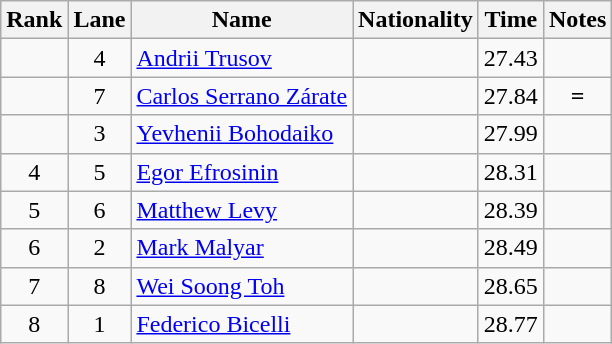<table class="wikitable sortable" style="text-align:center">
<tr>
<th>Rank</th>
<th>Lane</th>
<th>Name</th>
<th>Nationality</th>
<th>Time</th>
<th>Notes</th>
</tr>
<tr>
<td></td>
<td>4</td>
<td align=left><a href='#'>Andrii Trusov</a></td>
<td align=left></td>
<td>27.43</td>
<td></td>
</tr>
<tr>
<td></td>
<td>7</td>
<td align=left><a href='#'>Carlos Serrano Zárate</a></td>
<td align=left></td>
<td>27.84</td>
<td><strong>=</strong></td>
</tr>
<tr>
<td></td>
<td>3</td>
<td align=left><a href='#'>Yevhenii Bohodaiko</a></td>
<td align=left></td>
<td>27.99</td>
<td></td>
</tr>
<tr>
<td>4</td>
<td>5</td>
<td align=left><a href='#'>Egor Efrosinin</a></td>
<td align=left></td>
<td>28.31</td>
<td></td>
</tr>
<tr>
<td>5</td>
<td>6</td>
<td align=left><a href='#'>Matthew Levy</a></td>
<td align=left></td>
<td>28.39</td>
<td></td>
</tr>
<tr>
<td>6</td>
<td>2</td>
<td align=left><a href='#'>Mark Malyar</a></td>
<td align=left></td>
<td>28.49</td>
<td></td>
</tr>
<tr>
<td>7</td>
<td>8</td>
<td align=left><a href='#'>Wei Soong Toh</a></td>
<td align=left></td>
<td>28.65</td>
<td></td>
</tr>
<tr>
<td>8</td>
<td>1</td>
<td align=left><a href='#'>Federico Bicelli</a></td>
<td align=left></td>
<td>28.77</td>
<td></td>
</tr>
</table>
